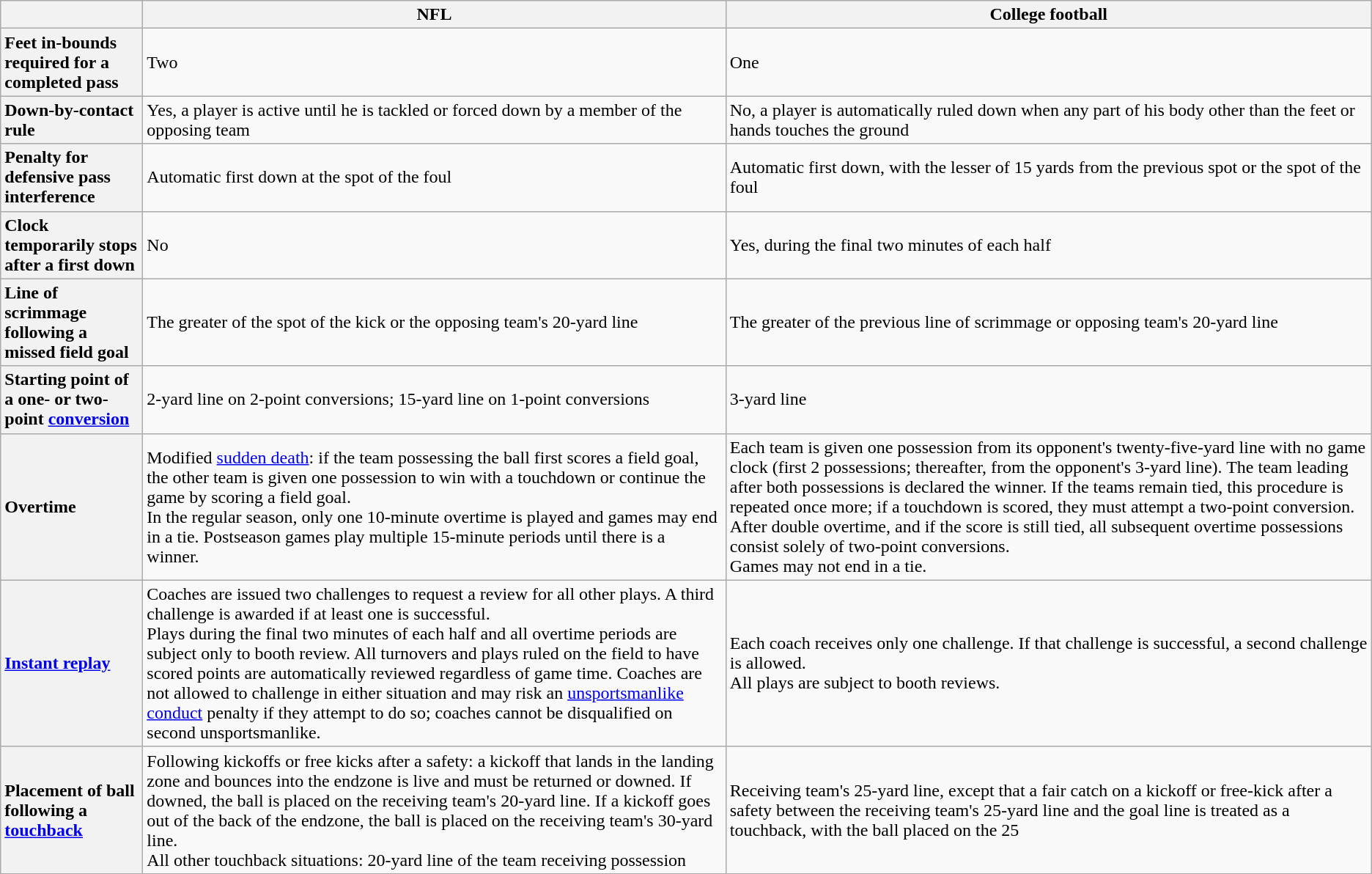<table class="wikitable">
<tr>
<th> </th>
<th>NFL</th>
<th>College football<br></th>
</tr>
<tr>
<th style="text-align:left;">Feet in-bounds required for a completed pass</th>
<td>Two</td>
<td>One</td>
</tr>
<tr>
<th style="text-align:left;">Down-by-contact rule</th>
<td>Yes, a player is active until he is tackled or forced down by a member of the opposing team</td>
<td>No, a player is automatically ruled down when any part of his body other than the feet or hands touches the ground</td>
</tr>
<tr>
<th style="text-align:left;">Penalty for defensive pass interference</th>
<td>Automatic first down at the spot of the foul</td>
<td>Automatic first down, with the lesser of 15 yards from the previous spot or the spot of the foul</td>
</tr>
<tr>
<th style="text-align:left;">Clock temporarily stops after a first down</th>
<td>No</td>
<td>Yes, during the final two minutes of each half</td>
</tr>
<tr>
<th style="text-align:left;">Line of scrimmage following a missed field goal</th>
<td>The greater of the spot of the kick or the opposing team's 20-yard line</td>
<td>The greater of the previous line of scrimmage or opposing team's 20-yard line</td>
</tr>
<tr>
<th style="text-align:left;">Starting point of a one- or two-point <a href='#'>conversion</a></th>
<td>2-yard line on 2-point conversions; 15-yard line on 1-point conversions</td>
<td>3-yard line</td>
</tr>
<tr>
<th style="text-align:left;">Overtime</th>
<td>Modified <a href='#'>sudden death</a>: if the team possessing the ball first scores a field goal, the other team is given one possession to win with a touchdown or continue the game by scoring a field goal.<br>In the regular season, only one 10-minute overtime is played and games may end in a tie. Postseason games play multiple 15-minute periods until there is a winner.</td>
<td>Each team is given one possession from its opponent's twenty-five-yard line with no game clock (first 2 possessions; thereafter, from the opponent's 3-yard line). The team leading after both possessions is declared the winner. If the teams remain tied, this procedure is repeated once more; if a touchdown is scored, they must attempt a two-point conversion. After double overtime, and if the score is still tied, all subsequent overtime possessions consist solely of two-point conversions.<br>Games may not end in a tie.</td>
</tr>
<tr>
<th style="text-align:left;"><a href='#'>Instant replay</a></th>
<td>Coaches are issued two challenges to request a review for all other plays. A third challenge is awarded if at least one is successful.<br>Plays during the final two minutes of each half and all overtime periods are subject only to booth review. All turnovers and plays ruled on the field to have scored points are automatically reviewed regardless of game time. Coaches are not allowed to challenge in either situation and may risk an <a href='#'>unsportsmanlike conduct</a> penalty if they attempt to do so; coaches cannot be disqualified on second unsportsmanlike.</td>
<td>Each coach receives only one challenge. If that challenge is successful, a second challenge is allowed.<br>All plays are subject to booth reviews.</td>
</tr>
<tr>
<th style="text-align:left;">Placement of ball following a <a href='#'>touchback</a></th>
<td>Following kickoffs or free kicks after a safety: a kickoff that lands in the landing zone and bounces into the endzone is live and must be returned or downed. If downed, the ball is placed on the receiving team's 20-yard line. If a kickoff goes out of the back of the endzone, the ball is placed on the receiving team's 30-yard line.<br>All other touchback situations: 20-yard line of the team receiving possession</td>
<td>Receiving team's 25-yard line, except that a fair catch on a kickoff or free-kick after a safety between the receiving team's 25-yard line and the goal line is treated as a touchback, with the ball placed on the 25</td>
</tr>
</table>
